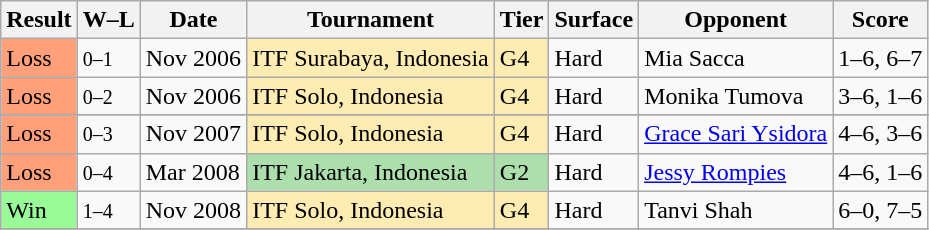<table class="sortable wikitable">
<tr>
<th>Result</th>
<th class="unsortable">W–L</th>
<th>Date</th>
<th>Tournament</th>
<th>Tier</th>
<th>Surface</th>
<th>Opponent</th>
<th class="unsortable">Score</th>
</tr>
<tr>
<td style="background:#ffa07a;">Loss</td>
<td><small>0–1</small></td>
<td>Nov 2006</td>
<td bgcolor="ffecb2">ITF Surabaya, Indonesia</td>
<td bgcolor="ffecb2">G4</td>
<td>Hard</td>
<td> Mia Sacca</td>
<td>1–6, 6–7</td>
</tr>
<tr>
<td style="background:#ffa07a;">Loss</td>
<td><small>0–2</small></td>
<td>Nov 2006</td>
<td bgcolor="ffecb2">ITF Solo, Indonesia</td>
<td bgcolor="ffecb2">G4</td>
<td>Hard</td>
<td> Monika Tumova</td>
<td>3–6, 1–6</td>
</tr>
<tr>
</tr>
<tr>
<td style="background:#ffa07a;">Loss</td>
<td><small>0–3</small></td>
<td>Nov 2007</td>
<td bgcolor="ffecb2">ITF Solo, Indonesia</td>
<td bgcolor="ffecb2">G4</td>
<td>Hard</td>
<td> <a href='#'>Grace Sari Ysidora</a></td>
<td>4–6, 3–6</td>
</tr>
<tr>
<td style="background:#ffa07a;">Loss</td>
<td><small>0–4</small></td>
<td>Mar 2008</td>
<td bgcolor="addfad">ITF Jakarta, Indonesia</td>
<td bgcolor="addfad">G2</td>
<td>Hard</td>
<td> <a href='#'>Jessy Rompies</a></td>
<td>4–6, 1–6</td>
</tr>
<tr>
<td style="background:#98fb98;">Win</td>
<td><small>1–4</small></td>
<td>Nov 2008</td>
<td bgcolor="ffecb2">ITF Solo, Indonesia</td>
<td bgcolor="ffecb2">G4</td>
<td>Hard</td>
<td> Tanvi Shah</td>
<td>6–0, 7–5</td>
</tr>
<tr>
</tr>
</table>
